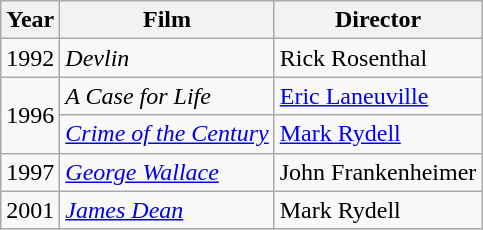<table class="wikitable">
<tr>
<th>Year</th>
<th>Film</th>
<th>Director</th>
</tr>
<tr>
<td>1992</td>
<td><em>Devlin</em></td>
<td>Rick Rosenthal</td>
</tr>
<tr>
<td rowspan=2>1996</td>
<td><em>A Case for Life</em></td>
<td><a href='#'>Eric Laneuville</a></td>
</tr>
<tr>
<td><em><a href='#'>Crime of the Century</a></em></td>
<td><a href='#'>Mark Rydell</a></td>
</tr>
<tr>
<td>1997</td>
<td><em><a href='#'>George Wallace</a></em></td>
<td>John Frankenheimer</td>
</tr>
<tr>
<td>2001</td>
<td><em><a href='#'>James Dean</a></em></td>
<td>Mark Rydell</td>
</tr>
</table>
